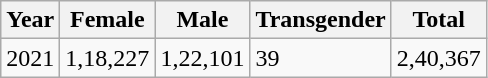<table class="wikitable">
<tr>
<th>Year</th>
<th>Female</th>
<th>Male</th>
<th>Transgender</th>
<th>Total</th>
</tr>
<tr>
<td>2021</td>
<td>1,18,227</td>
<td>1,22,101</td>
<td>39</td>
<td>2,40,367</td>
</tr>
</table>
